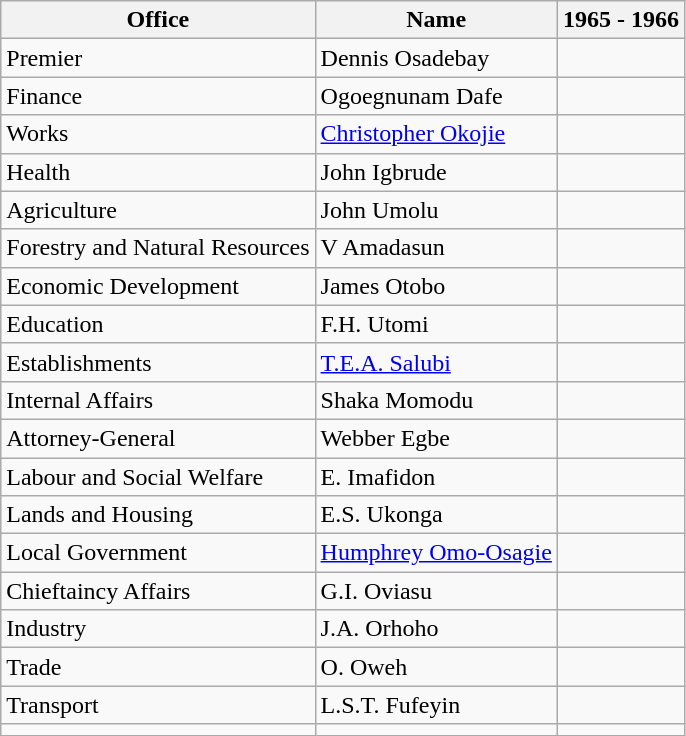<table class="wikitable">
<tr>
<th>Office</th>
<th>Name</th>
<th>1965 - 1966</th>
</tr>
<tr>
<td>Premier</td>
<td>Dennis Osadebay</td>
<td></td>
</tr>
<tr>
<td>Finance</td>
<td>Ogoegnunam Dafe</td>
<td></td>
</tr>
<tr>
<td>Works</td>
<td><a href='#'>Christopher Okojie</a></td>
<td></td>
</tr>
<tr>
<td>Health</td>
<td>John Igbrude</td>
<td></td>
</tr>
<tr>
<td>Agriculture</td>
<td>John Umolu</td>
<td></td>
</tr>
<tr>
<td>Forestry and Natural Resources</td>
<td>V Amadasun</td>
<td></td>
</tr>
<tr>
<td>Economic Development</td>
<td>James Otobo</td>
<td></td>
</tr>
<tr>
<td>Education</td>
<td>F.H. Utomi</td>
<td></td>
</tr>
<tr>
<td>Establishments</td>
<td><a href='#'>T.E.A. Salubi</a></td>
<td></td>
</tr>
<tr>
<td>Internal Affairs</td>
<td>Shaka Momodu</td>
<td></td>
</tr>
<tr>
<td>Attorney-General</td>
<td>Webber Egbe</td>
<td></td>
</tr>
<tr>
<td>Labour and Social Welfare</td>
<td>E. Imafidon</td>
<td></td>
</tr>
<tr>
<td>Lands and Housing</td>
<td>E.S. Ukonga</td>
<td></td>
</tr>
<tr>
<td>Local Government</td>
<td><a href='#'>Humphrey Omo-Osagie</a></td>
<td></td>
</tr>
<tr>
<td>Chieftaincy Affairs</td>
<td>G.I. Oviasu</td>
<td></td>
</tr>
<tr>
<td>Industry</td>
<td>J.A. Orhoho</td>
<td></td>
</tr>
<tr>
<td>Trade</td>
<td>O. Oweh</td>
<td></td>
</tr>
<tr>
<td>Transport</td>
<td>L.S.T. Fufeyin</td>
<td></td>
</tr>
<tr>
<td></td>
<td></td>
<td></td>
</tr>
</table>
